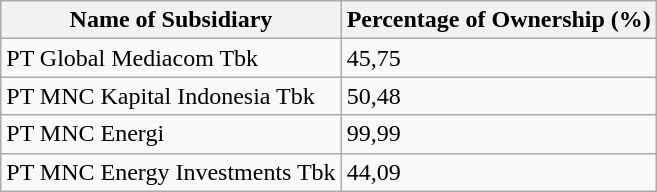<table class="wikitable sortable">
<tr>
<th>Name of Subsidiary</th>
<th>Percentage of Ownership (%)</th>
</tr>
<tr>
<td>PT Global Mediacom Tbk</td>
<td>45,75</td>
</tr>
<tr>
<td>PT MNC Kapital Indonesia Tbk</td>
<td>50,48</td>
</tr>
<tr>
<td>PT MNC Energi</td>
<td>99,99</td>
</tr>
<tr>
<td>PT MNC Energy Investments Tbk</td>
<td>44,09</td>
</tr>
</table>
